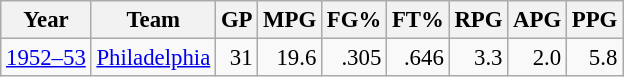<table class="wikitable sortable" style="font-size:95%; text-align:right;">
<tr>
<th>Year</th>
<th>Team</th>
<th>GP</th>
<th>MPG</th>
<th>FG%</th>
<th>FT%</th>
<th>RPG</th>
<th>APG</th>
<th>PPG</th>
</tr>
<tr>
<td style="text-align:left;"><a href='#'>1952–53</a></td>
<td style="text-align:left;"><a href='#'>Philadelphia</a></td>
<td>31</td>
<td>19.6</td>
<td>.305</td>
<td>.646</td>
<td>3.3</td>
<td>2.0</td>
<td>5.8</td>
</tr>
</table>
